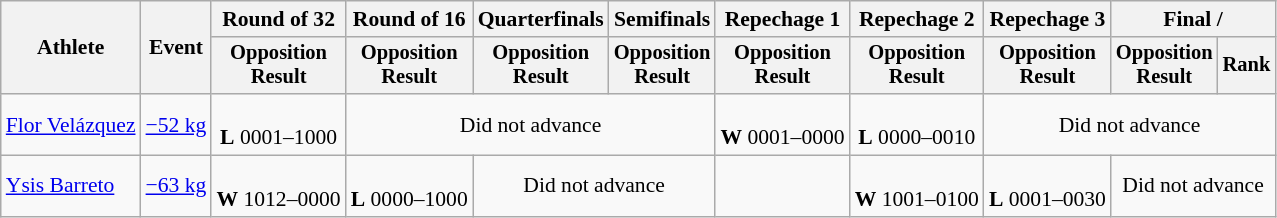<table class="wikitable" style="font-size:90%">
<tr>
<th rowspan="2">Athlete</th>
<th rowspan="2">Event</th>
<th>Round of 32</th>
<th>Round of 16</th>
<th>Quarterfinals</th>
<th>Semifinals</th>
<th>Repechage 1</th>
<th>Repechage 2</th>
<th>Repechage 3</th>
<th colspan=2>Final / </th>
</tr>
<tr style="font-size:95%">
<th>Opposition<br>Result</th>
<th>Opposition<br>Result</th>
<th>Opposition<br>Result</th>
<th>Opposition<br>Result</th>
<th>Opposition<br>Result</th>
<th>Opposition<br>Result</th>
<th>Opposition<br>Result</th>
<th>Opposition<br>Result</th>
<th>Rank</th>
</tr>
<tr align=center>
<td align=left><a href='#'>Flor Velázquez</a></td>
<td align=left><a href='#'>−52 kg</a></td>
<td><br><strong>L</strong> 0001–1000</td>
<td colspan=3>Did not advance</td>
<td><br><strong>W</strong> 0001–0000</td>
<td><br><strong>L</strong> 0000–0010</td>
<td colspan=3>Did not advance</td>
</tr>
<tr align=center>
<td align=left><a href='#'>Ysis Barreto</a></td>
<td align=left><a href='#'>−63 kg</a></td>
<td><br><strong>W</strong> 1012–0000</td>
<td><br><strong>L</strong> 0000–1000</td>
<td colspan=2>Did not advance</td>
<td></td>
<td><br><strong>W</strong> 1001–0100</td>
<td><br><strong>L</strong> 0001–0030</td>
<td colspan=2>Did not advance</td>
</tr>
</table>
